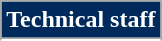<table class="wikitable">
<tr>
<th style="background:#002A5C; color:#ffffff;" scope="col" colspan="2">Technical staff<br></th>
</tr>
<tr>
</tr>
<tr>
</tr>
<tr>
</tr>
<tr>
</tr>
</table>
